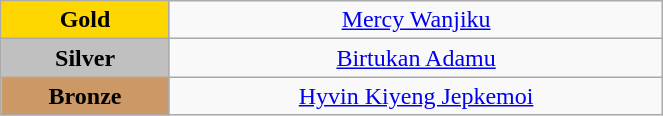<table class="wikitable" style=" text-align:center; " width="35%">
<tr>
<td bgcolor="gold"><strong>Gold</strong></td>
<td><a href='#'>Mercy Wanjiku</a><br>  <small><em></em></small></td>
</tr>
<tr>
<td bgcolor="silver"><strong>Silver</strong></td>
<td><a href='#'>Birtukan Adamu</a><br>  <small><em></em></small></td>
</tr>
<tr>
<td bgcolor="CC9966"><strong>Bronze</strong></td>
<td><a href='#'>Hyvin Kiyeng Jepkemoi</a><br>  <small><em></em></small></td>
</tr>
</table>
